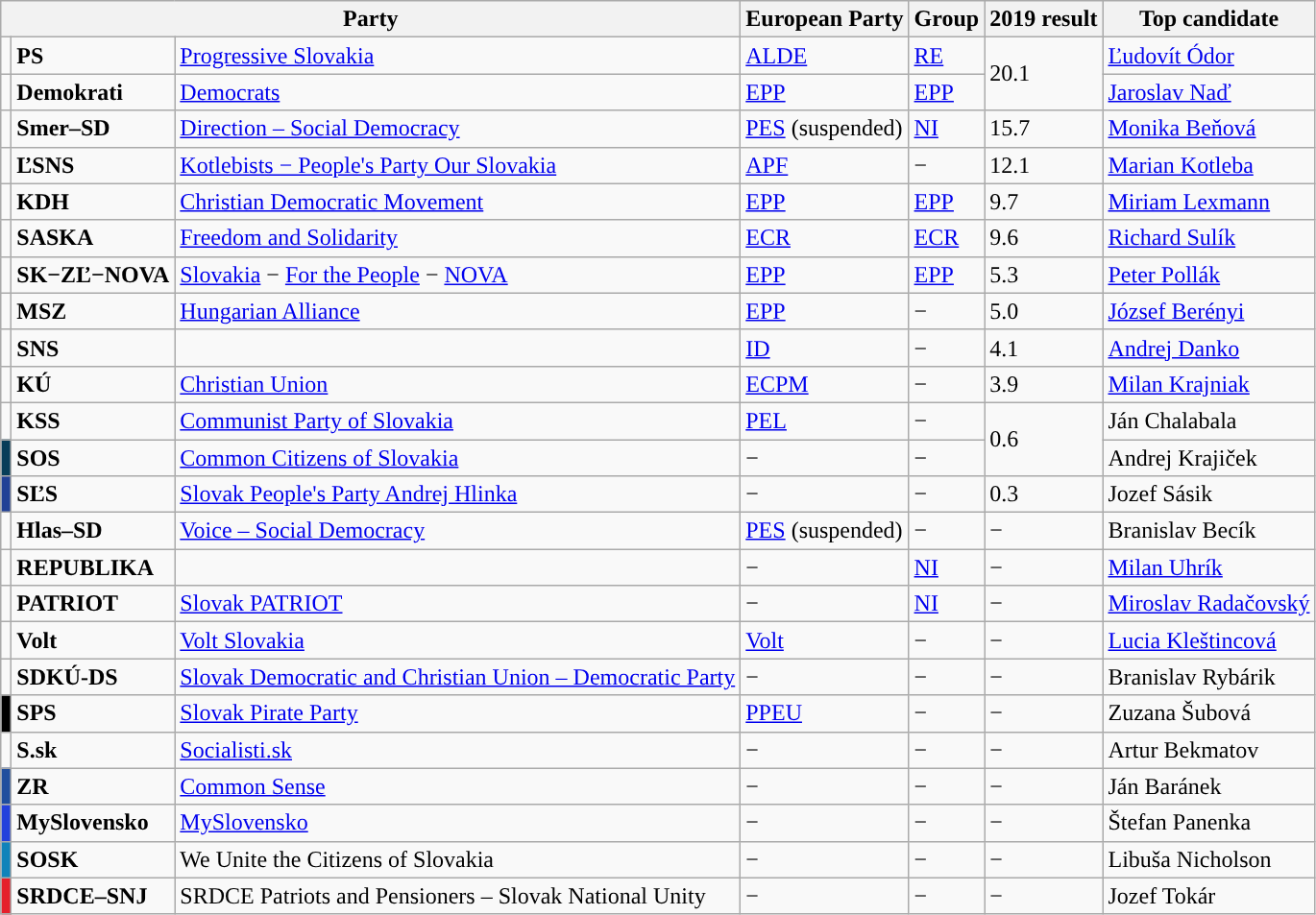<table class="wikitable">
<tr>
<th colspan="3">Party</th>
<th>European Party</th>
<th>Group</th>
<th>2019 result</th>
<th>Top candidate</th>
</tr>
<tr>
<td style="background:"></td>
<td><strong>PS</strong></td>
<td><a href='#'>Progressive Slovakia</a></td>
<td><a href='#'>ALDE</a></td>
<td><a href='#'>RE</a></td>
<td rowspan="2">20.1</td>
<td><a href='#'>Ľudovít Ódor</a></td>
</tr>
<tr>
<td style="background:"></td>
<td><strong>Demokrati</strong></td>
<td><a href='#'>Democrats</a></td>
<td><a href='#'>EPP</a></td>
<td><a href='#'>EPP</a></td>
<td><a href='#'>Jaroslav Naď</a></td>
</tr>
<tr>
<td style="background:"></td>
<td><strong>Smer–SD</strong></td>
<td><a href='#'>Direction – Social Democracy</a></td>
<td><a href='#'>PES</a> (suspended)</td>
<td><a href='#'>NI</a></td>
<td>15.7</td>
<td><a href='#'>Monika Beňová</a></td>
</tr>
<tr>
<td style="background:"></td>
<td><strong>ĽSNS</strong></td>
<td><a href='#'>Kotlebists − People's Party Our Slovakia</a></td>
<td><a href='#'>APF</a></td>
<td>−</td>
<td>12.1</td>
<td><a href='#'>Marian Kotleba</a></td>
</tr>
<tr>
<td style="background:"></td>
<td><strong>KDH</strong></td>
<td><a href='#'>Christian Democratic Movement</a></td>
<td><a href='#'>EPP</a></td>
<td><a href='#'>EPP</a></td>
<td>9.7</td>
<td><a href='#'>Miriam Lexmann</a></td>
</tr>
<tr>
<td style="background:"></td>
<td><strong>SASKA</strong></td>
<td><a href='#'>Freedom and Solidarity</a></td>
<td><a href='#'>ECR</a></td>
<td><a href='#'>ECR</a></td>
<td>9.6</td>
<td><a href='#'>Richard Sulík</a></td>
</tr>
<tr>
<td style="background:"></td>
<td><strong>SK−ZĽ−NOVA</strong></td>
<td><a href='#'>Slovakia</a> − <a href='#'>For the People</a> − <a href='#'>NOVA</a></td>
<td><a href='#'>EPP</a></td>
<td><a href='#'>EPP</a></td>
<td>5.3</td>
<td><a href='#'>Peter Pollák</a></td>
</tr>
<tr>
<td style="background:"></td>
<td><strong>MSZ</strong></td>
<td><a href='#'>Hungarian Alliance</a></td>
<td><a href='#'>EPP</a></td>
<td>−</td>
<td>5.0</td>
<td><a href='#'>József Berényi</a></td>
</tr>
<tr>
<td style="background:"></td>
<td><strong>SNS</strong></td>
<td></td>
<td><a href='#'>ID</a></td>
<td>−</td>
<td>4.1</td>
<td><a href='#'>Andrej Danko</a></td>
</tr>
<tr>
<td style="background:"></td>
<td><strong>KÚ</strong></td>
<td><a href='#'>Christian Union</a></td>
<td><a href='#'>ECPM</a></td>
<td>−</td>
<td>3.9</td>
<td><a href='#'>Milan Krajniak</a></td>
</tr>
<tr>
<td style="background:"></td>
<td><strong>KSS</strong></td>
<td><a href='#'>Communist Party of Slovakia</a></td>
<td><a href='#'>PEL</a></td>
<td>−</td>
<td rowspan=2>0.6</td>
<td>Ján Chalabala</td>
</tr>
<tr>
<td style="background:#073d59;"></td>
<td><strong>SOS</strong></td>
<td><a href='#'>Common Citizens of Slovakia</a></td>
<td>−</td>
<td>−</td>
<td>Andrej Krajiček</td>
</tr>
<tr>
<td style="background:#214096;"></td>
<td><strong>SĽS</strong></td>
<td><a href='#'>Slovak People's Party Andrej Hlinka</a></td>
<td>−</td>
<td>−</td>
<td>0.3</td>
<td>Jozef Sásik</td>
</tr>
<tr>
<td style="background:"></td>
<td><strong>Hlas–SD</strong></td>
<td><a href='#'>Voice – Social Democracy</a></td>
<td><a href='#'>PES</a> (suspended)</td>
<td>−</td>
<td>−</td>
<td>Branislav Becík</td>
</tr>
<tr>
<td style="background:"></td>
<td><strong>REPUBLIKA</strong></td>
<td></td>
<td>−</td>
<td><a href='#'>NI</a></td>
<td>−</td>
<td><a href='#'>Milan Uhrík</a></td>
</tr>
<tr>
<td style="background:"></td>
<td><strong>PATRIOT</strong></td>
<td><a href='#'>Slovak PATRIOT</a></td>
<td>−</td>
<td><a href='#'>NI</a></td>
<td>−</td>
<td><a href='#'>Miroslav Radačovský</a></td>
</tr>
<tr>
<td style="background:"></td>
<td><strong>Volt</strong></td>
<td><a href='#'>Volt Slovakia</a></td>
<td><a href='#'>Volt</a></td>
<td>−</td>
<td>−</td>
<td><a href='#'>Lucia Kleštincová</a></td>
</tr>
<tr>
<td style="background:"></td>
<td><strong>SDKÚ-DS</strong></td>
<td><a href='#'>Slovak Democratic and Christian Union – Democratic Party</a></td>
<td>−</td>
<td>−</td>
<td>−</td>
<td>Branislav Rybárik</td>
</tr>
<tr>
<td style="background:#000000;"></td>
<td><strong>SPS</strong></td>
<td><a href='#'>Slovak Pirate Party</a></td>
<td><a href='#'>PPEU</a></td>
<td>−</td>
<td>−</td>
<td>Zuzana Šubová</td>
</tr>
<tr>
<td style="background:"></td>
<td><strong>S.sk</strong></td>
<td><a href='#'>Socialisti.sk</a></td>
<td>−</td>
<td>−</td>
<td>−</td>
<td>Artur Bekmatov</td>
</tr>
<tr>
<td style="background:#1f4e9e;"></td>
<td><strong>ZR</strong></td>
<td><a href='#'>Common Sense</a></td>
<td>−</td>
<td>−</td>
<td>−</td>
<td>Ján Baránek</td>
</tr>
<tr>
<td style="background:#2340dc;"></td>
<td><strong>MySlovensko</strong></td>
<td><a href='#'>MySlovensko</a></td>
<td>−</td>
<td>−</td>
<td>−</td>
<td>Štefan Panenka</td>
</tr>
<tr>
<td style="background:#1083ba;"></td>
<td><strong>SOSK</strong></td>
<td>We Unite the Citizens of Slovakia</td>
<td>−</td>
<td>−</td>
<td>−</td>
<td>Libuša Nicholson</td>
</tr>
<tr>
<td style="background:#e51f2b;"></td>
<td><strong>SRDCE–SNJ</strong></td>
<td>SRDCE Patriots and Pensioners – Slovak National Unity</td>
<td>−</td>
<td>−</td>
<td>−</td>
<td>Jozef Tokár</td>
</tr>
</table>
